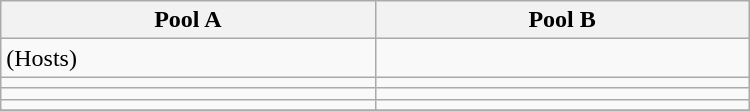<table class="wikitable" width=500>
<tr>
<th width=25%>Pool A</th>
<th width=25%>Pool B</th>
</tr>
<tr>
<td> (Hosts)</td>
<td></td>
</tr>
<tr>
<td></td>
<td></td>
</tr>
<tr>
<td></td>
<td></td>
</tr>
<tr>
<td></td>
<td></td>
</tr>
<tr>
</tr>
</table>
